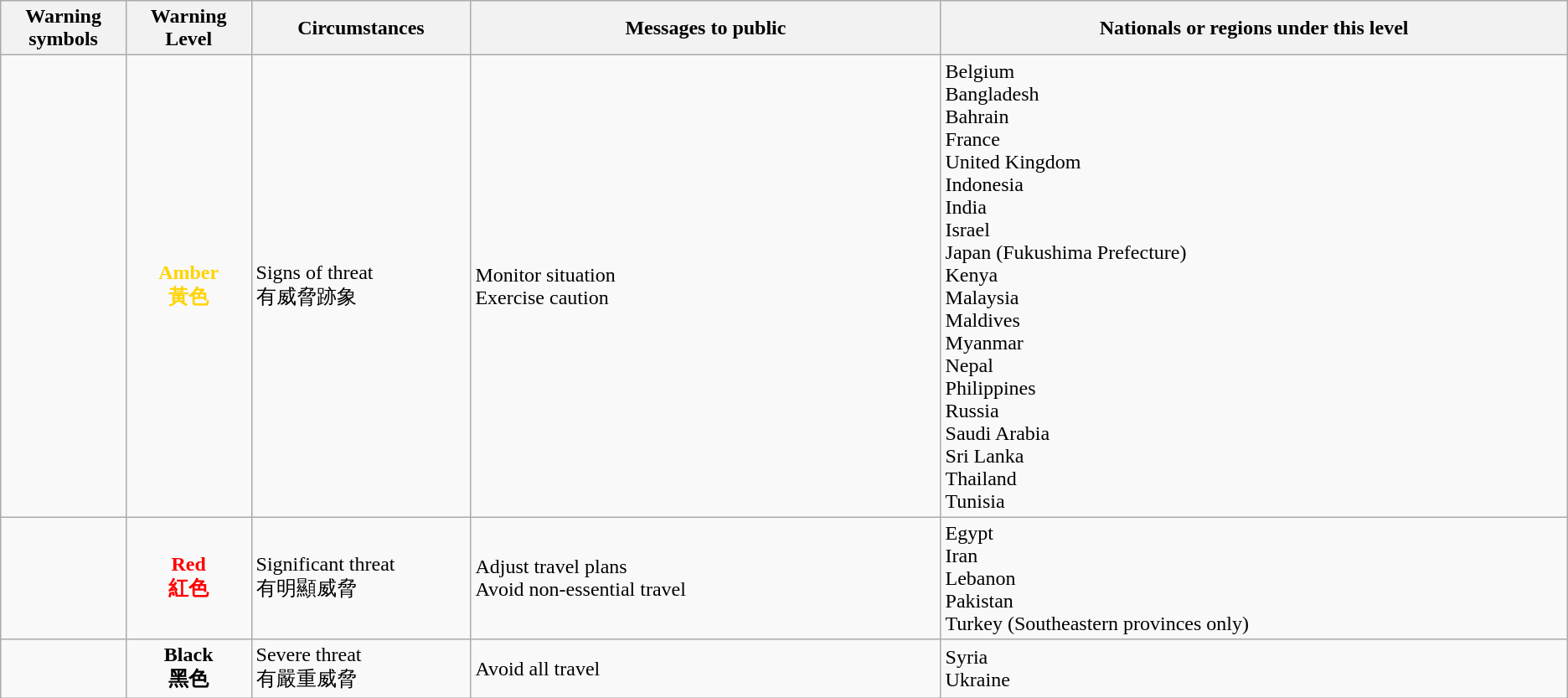<table class="wikitable">
<tr>
<th width=8%>Warning symbols</th>
<th width=8%>Warning Level</th>
<th width=14%>Circumstances</th>
<th width=30%>Messages to public</th>
<th width=40%>Nationals or regions under this level</th>
</tr>
<tr>
<td></td>
<td style="text-align:center; color:#FFD300;"><strong>Amber<br>黃色</strong></td>
<td>Signs of threat<br>有威脅跡象</td>
<td>Monitor situation<br>Exercise caution</td>
<td>Belgium<br>Bangladesh<br>Bahrain<br>France<br>United Kingdom<br>Indonesia<br>India<br>Israel<br>Japan (Fukushima Prefecture)<br>Kenya<br>Malaysia<br>Maldives<br>Myanmar<br>Nepal<br>Philippines<br>Russia<br>Saudi Arabia<br>Sri Lanka<br>Thailand<br>Tunisia</td>
</tr>
<tr>
<td></td>
<td style="text-align:center; color:red;"><strong>Red<br>紅色</strong></td>
<td>Significant threat<br>有明顯威脅</td>
<td>Adjust travel plans<br>Avoid non-essential travel</td>
<td>Egypt<br>Iran<br>Lebanon<br>Pakistan<br>Turkey (Southeastern provinces only)</td>
</tr>
<tr>
<td></td>
<td style="text-align:center; color:black;"><strong>Black<br>黑色</strong></td>
<td>Severe threat<br>有嚴重威脅</td>
<td>Avoid all travel</td>
<td>Syria<br>Ukraine</td>
</tr>
</table>
